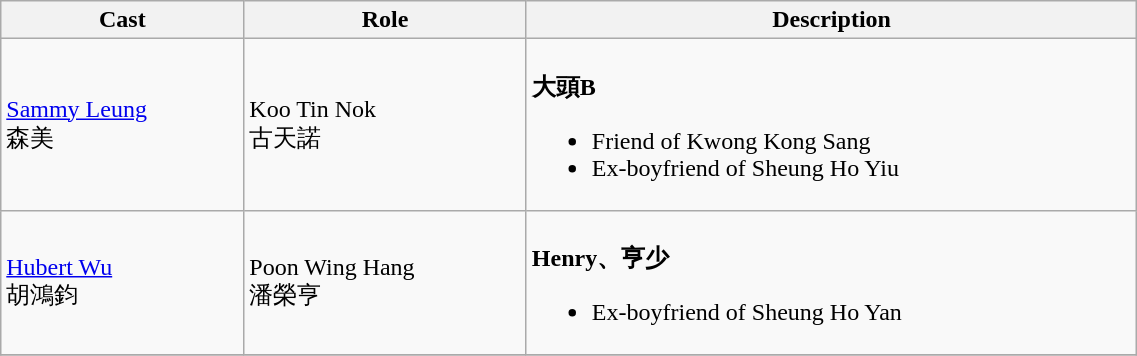<table class="wikitable" width="60%">
<tr>
<th>Cast</th>
<th>Role</th>
<th>Description</th>
</tr>
<tr>
<td><a href='#'>Sammy Leung</a> <br> 森美</td>
<td>Koo Tin Nok <br> 古天諾</td>
<td><br><strong>大頭B</strong><ul><li>Friend of Kwong Kong Sang</li><li>Ex-boyfriend of Sheung Ho Yiu</li></ul></td>
</tr>
<tr>
<td><a href='#'>Hubert Wu</a> <br> 胡鴻鈞</td>
<td>Poon Wing Hang <br> 潘榮亨</td>
<td><br><strong>Henry、亨少</strong><ul><li>Ex-boyfriend of Sheung Ho Yan</li></ul></td>
</tr>
<tr>
</tr>
</table>
